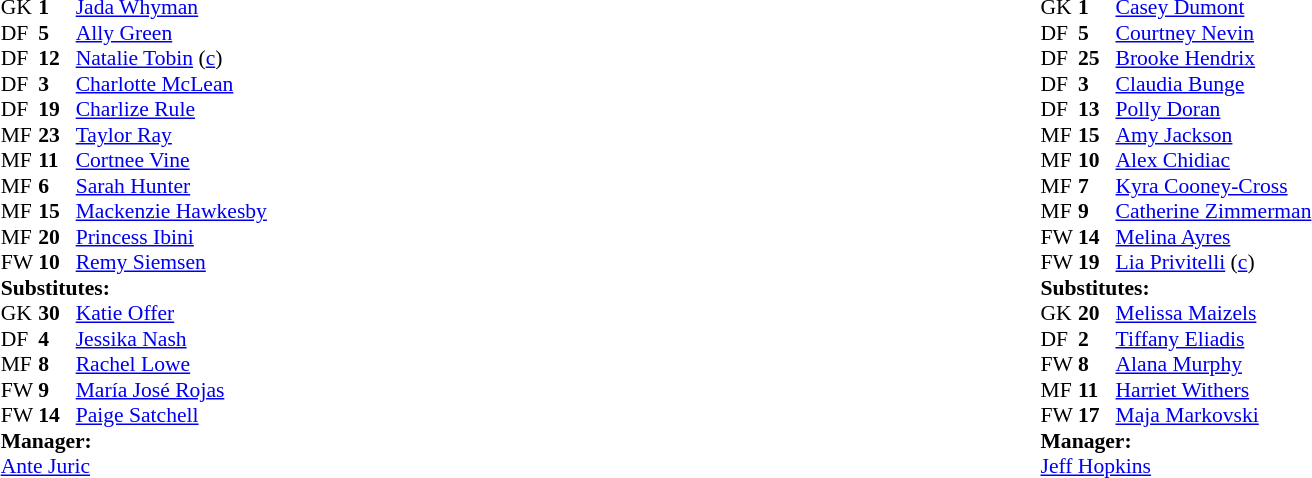<table width="100%">
<tr>
<td valign="top" width="40%"><br><table style="font-size: 90%" cellspacing="0" cellpadding="0" align="center">
<tr>
<td colspan="4"></td>
</tr>
<tr>
<th width=25></th>
<th width=25></th>
</tr>
<tr>
<td>GK</td>
<td><strong>1</strong></td>
<td> <a href='#'>Jada Whyman</a></td>
</tr>
<tr>
<td>DF</td>
<td><strong>5</strong></td>
<td> <a href='#'>Ally Green</a></td>
<td></td>
<td></td>
</tr>
<tr>
<td>DF</td>
<td><strong>12</strong></td>
<td> <a href='#'>Natalie Tobin</a> (<a href='#'>c</a>)</td>
</tr>
<tr>
<td>DF</td>
<td><strong>3</strong></td>
<td> <a href='#'>Charlotte McLean</a></td>
</tr>
<tr>
<td>DF</td>
<td><strong>19</strong></td>
<td> <a href='#'>Charlize Rule</a></td>
<td></td>
</tr>
<tr>
<td>MF</td>
<td><strong>23</strong></td>
<td> <a href='#'>Taylor Ray</a></td>
</tr>
<tr>
<td>MF</td>
<td><strong>11</strong></td>
<td> <a href='#'>Cortnee Vine</a></td>
</tr>
<tr>
<td>MF</td>
<td><strong>6</strong></td>
<td> <a href='#'>Sarah Hunter</a></td>
<td></td>
<td></td>
</tr>
<tr>
<td>MF</td>
<td><strong>15</strong></td>
<td> <a href='#'>Mackenzie Hawkesby</a></td>
</tr>
<tr>
<td>MF</td>
<td><strong>20</strong></td>
<td> <a href='#'>Princess Ibini</a></td>
</tr>
<tr>
<td>FW</td>
<td><strong>10</strong></td>
<td> <a href='#'>Remy Siemsen</a></td>
<td></td>
<td></td>
</tr>
<tr>
<td colspan=3><strong>Substitutes:</strong></td>
</tr>
<tr>
<td>GK</td>
<td><strong>30</strong></td>
<td> <a href='#'>Katie Offer</a></td>
</tr>
<tr>
<td>DF</td>
<td><strong>4</strong></td>
<td> <a href='#'>Jessika Nash</a></td>
</tr>
<tr>
<td>MF</td>
<td><strong>8</strong></td>
<td> <a href='#'>Rachel Lowe</a></td>
<td></td>
<td></td>
</tr>
<tr>
<td>FW</td>
<td><strong>9</strong></td>
<td> <a href='#'>María José Rojas</a></td>
<td></td>
<td></td>
</tr>
<tr>
<td>FW</td>
<td><strong>14</strong></td>
<td> <a href='#'>Paige Satchell</a></td>
<td></td>
<td></td>
</tr>
<tr>
<td colspan=3><strong>Manager:</strong></td>
</tr>
<tr>
<td colspan=4> <a href='#'>Ante Juric</a></td>
</tr>
</table>
</td>
<td valign="top"></td>
<td valign="top" width="50%"><br><table style="font-size: 90%" cellspacing="0" cellpadding="0" align="center">
<tr>
<td colspan="4"></td>
</tr>
<tr>
<th width=25></th>
<th width=25></th>
</tr>
<tr>
<td>GK</td>
<td><strong>1</strong></td>
<td> <a href='#'>Casey Dumont</a></td>
</tr>
<tr>
<td>DF</td>
<td><strong>5</strong></td>
<td> <a href='#'>Courtney Nevin</a></td>
<td></td>
</tr>
<tr>
<td>DF</td>
<td><strong>25</strong></td>
<td> <a href='#'>Brooke Hendrix</a></td>
</tr>
<tr>
<td>DF</td>
<td><strong>3</strong></td>
<td> <a href='#'>Claudia Bunge</a></td>
</tr>
<tr>
<td>DF</td>
<td><strong>13</strong></td>
<td> <a href='#'>Polly Doran</a></td>
<td></td>
</tr>
<tr>
<td>MF</td>
<td><strong>15</strong></td>
<td> <a href='#'>Amy Jackson</a></td>
</tr>
<tr>
<td>MF</td>
<td><strong>10</strong></td>
<td> <a href='#'>Alex Chidiac</a></td>
<td></td>
<td></td>
</tr>
<tr>
<td>MF</td>
<td><strong>7</strong></td>
<td> <a href='#'>Kyra Cooney-Cross</a></td>
</tr>
<tr>
<td>MF</td>
<td><strong>9</strong></td>
<td> <a href='#'>Catherine Zimmerman</a></td>
</tr>
<tr>
<td>FW</td>
<td><strong>14</strong></td>
<td> <a href='#'>Melina Ayres</a></td>
</tr>
<tr>
<td>FW</td>
<td><strong>19</strong></td>
<td> <a href='#'>Lia Privitelli</a> (<a href='#'>c</a>)</td>
<td></td>
<td></td>
</tr>
<tr>
<td colspan=3><strong>Substitutes:</strong></td>
</tr>
<tr>
<td>GK</td>
<td><strong>20</strong></td>
<td> <a href='#'>Melissa Maizels</a></td>
</tr>
<tr>
<td>DF</td>
<td><strong>2</strong></td>
<td> <a href='#'>Tiffany Eliadis</a></td>
<td></td>
<td></td>
</tr>
<tr>
<td>FW</td>
<td><strong>8</strong></td>
<td> <a href='#'>Alana Murphy</a></td>
</tr>
<tr>
<td>MF</td>
<td><strong>11</strong></td>
<td> <a href='#'>Harriet Withers</a></td>
<td></td>
<td></td>
</tr>
<tr>
<td>FW</td>
<td><strong>17</strong></td>
<td> <a href='#'>Maja Markovski</a></td>
</tr>
<tr>
<td colspan=3><strong>Manager:</strong></td>
</tr>
<tr>
<td colspan=4> <a href='#'>Jeff Hopkins</a></td>
</tr>
</table>
</td>
</tr>
</table>
